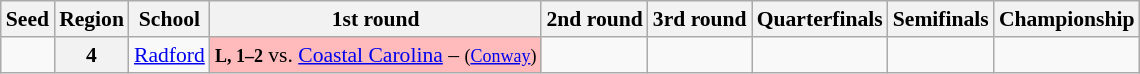<table class="sortable wikitable" style="white-space:nowrap; font-size:90%;">
<tr>
<th>Seed</th>
<th>Region</th>
<th>School</th>
<th>1st round</th>
<th>2nd round</th>
<th>3rd round</th>
<th>Quarterfinals</th>
<th>Semifinals</th>
<th>Championship</th>
</tr>
<tr>
<td></td>
<th>4</th>
<td><a href='#'>Radford</a></td>
<td style="background:#FBB;"><small><strong>L, 1–2</strong></small> vs. <a href='#'>Coastal Carolina</a> – <small>(<a href='#'>Conway</a>)</small></td>
<td></td>
<td></td>
<td></td>
<td></td>
<td></td>
</tr>
</table>
